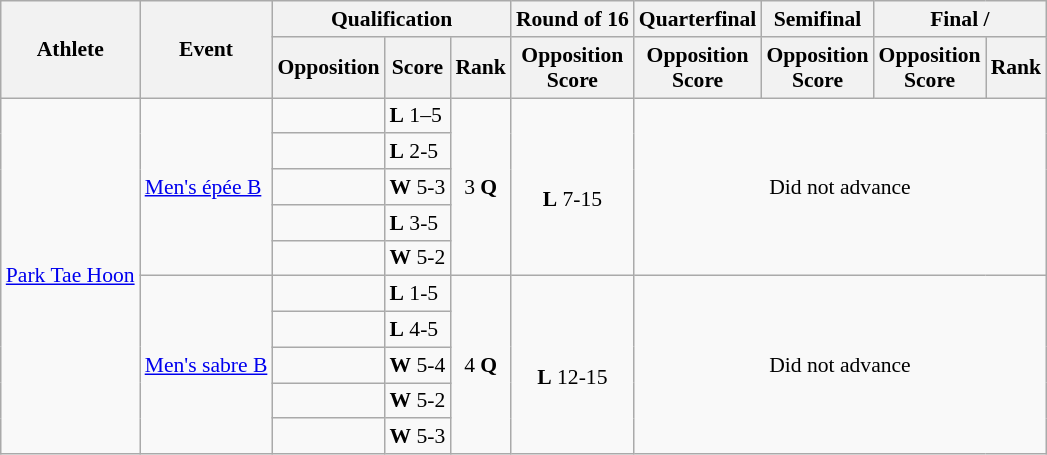<table class=wikitable style="font-size:90%">
<tr>
<th rowspan="2">Athlete</th>
<th rowspan="2">Event</th>
<th colspan="3">Qualification</th>
<th>Round of 16</th>
<th>Quarterfinal</th>
<th>Semifinal</th>
<th colspan="2">Final / </th>
</tr>
<tr>
<th>Opposition</th>
<th>Score</th>
<th>Rank</th>
<th>Opposition<br>Score</th>
<th>Opposition<br>Score</th>
<th>Opposition<br>Score</th>
<th>Opposition<br>Score</th>
<th>Rank</th>
</tr>
<tr>
<td rowspan=10><a href='#'>Park Tae Hoon</a></td>
<td rowspan=5><a href='#'>Men's épée B</a></td>
<td></td>
<td><strong>L</strong> 1–5</td>
<td align="center" rowspan=5>3 <strong>Q</strong></td>
<td align="center" rowspan=5><br><strong>L</strong> 7-15</td>
<td align="center" rowspan=5 colspan=4>Did not advance</td>
</tr>
<tr>
<td></td>
<td><strong>L</strong> 2-5</td>
</tr>
<tr>
<td></td>
<td><strong>W</strong> 5-3</td>
</tr>
<tr>
<td></td>
<td><strong>L</strong> 3-5</td>
</tr>
<tr>
<td></td>
<td><strong>W</strong> 5-2</td>
</tr>
<tr>
<td rowspan=5><a href='#'>Men's sabre B</a></td>
<td></td>
<td><strong>L</strong> 1-5</td>
<td align="center" rowspan=5>4 <strong>Q</strong></td>
<td align="center" rowspan=5><br><strong>L</strong> 12-15</td>
<td align="center" rowspan=5 colspan=4>Did not advance</td>
</tr>
<tr>
<td></td>
<td><strong>L</strong> 4-5</td>
</tr>
<tr>
<td></td>
<td><strong>W</strong> 5-4</td>
</tr>
<tr>
<td></td>
<td><strong>W</strong> 5-2</td>
</tr>
<tr>
<td></td>
<td><strong>W</strong> 5-3</td>
</tr>
</table>
